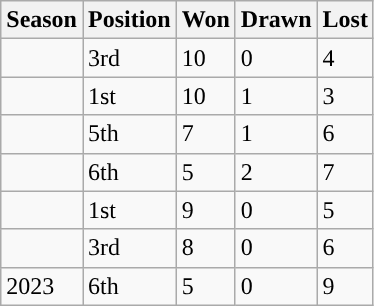<table class="wikitable">
<tr>
<th>Season</th>
<th>Position</th>
<th>Won</th>
<th>Drawn</th>
<th>Lost</th>
</tr>
<tr style="background-color:#">
<td></td>
<td>3rd</td>
<td>10</td>
<td>0</td>
<td>4</td>
</tr>
<tr style="background-color:#">
<td></td>
<td>1st</td>
<td>10</td>
<td>1</td>
<td>3</td>
</tr>
<tr>
<td></td>
<td>5th</td>
<td>7</td>
<td>1</td>
<td>6</td>
</tr>
<tr>
<td></td>
<td>6th</td>
<td>5</td>
<td>2</td>
<td>7</td>
</tr>
<tr style="background-color:#">
<td></td>
<td>1st</td>
<td>9</td>
<td>0</td>
<td>5</td>
</tr>
<tr>
<td></td>
<td>3rd</td>
<td>8</td>
<td>0</td>
<td>6</td>
</tr>
<tr>
<td>2023</td>
<td>6th</td>
<td>5</td>
<td>0</td>
<td>9</td>
</tr>
</table>
